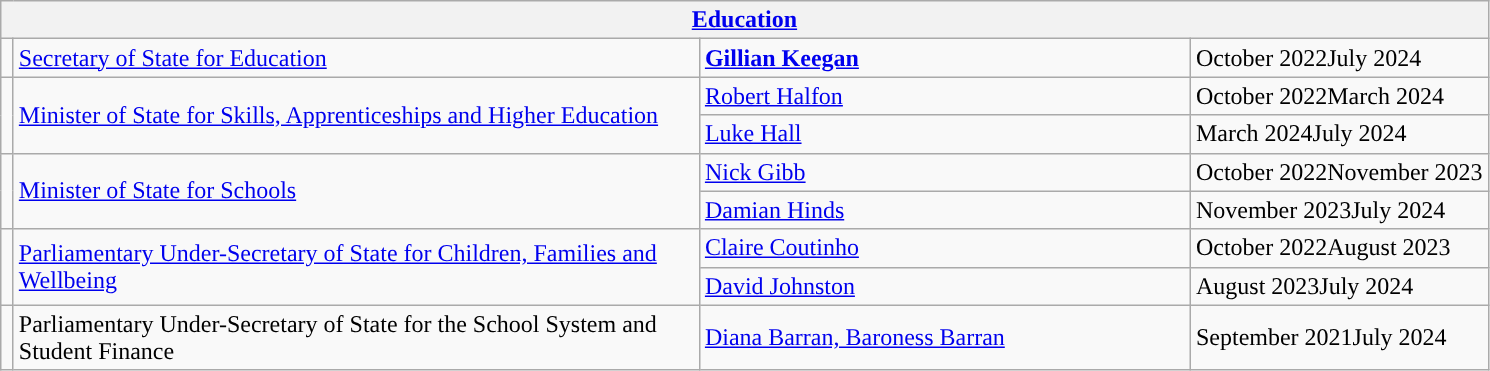<table class="wikitable">
<tr>
<th colspan="4"><a href='#'>Education</a></th>
</tr>
<tr>
<td rowspan="1" style="width: 1px; background: "></td>
<td rowspan="1" style="width: 450px;"><a href='#'>Secretary of State for Education</a></td>
<td style="width: 320px;"><strong><a href='#'>Gillian Keegan</a></strong></td>
<td>October 2022July 2024</td>
</tr>
<tr>
<td rowspan="2" style="width: 1px; background: "></td>
<td rowspan="2"><a href='#'>Minister of State for Skills, Apprenticeships and Higher Education</a></td>
<td style="width: 320px;"><a href='#'>Robert Halfon</a></td>
<td>October 2022March 2024</td>
</tr>
<tr>
<td><a href='#'>Luke Hall</a></td>
<td>March 2024July 2024</td>
</tr>
<tr>
<td rowspan="2" style="width: 1px; background: "></td>
<td rowspan="2"><a href='#'>Minister of State for Schools</a></td>
<td style="width: 320px;"><a href='#'>Nick Gibb</a></td>
<td>October 2022November 2023</td>
</tr>
<tr>
<td style="width: 320px;"><a href='#'>Damian Hinds</a></td>
<td>November 2023July 2024</td>
</tr>
<tr>
<td rowspan="2" style="width: 1px; background: "></td>
<td rowspan="2"><a href='#'>Parliamentary Under-Secretary of State for Children, Families and Wellbeing</a></td>
<td style="width: 320px;"><a href='#'>Claire Coutinho</a></td>
<td>October 2022August 2023</td>
</tr>
<tr>
<td style="width: 320px;"><a href='#'>David Johnston</a></td>
<td>August 2023July 2024</td>
</tr>
<tr>
<td rowspan="1" style="width: 1px; background: "></td>
<td rowspan="1">Parliamentary Under-Secretary of State for the School System and Student Finance</td>
<td><a href='#'>Diana Barran, Baroness Barran</a> </td>
<td>September 2021July 2024</td>
</tr>
</table>
